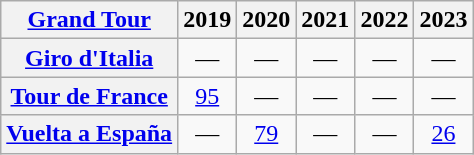<table class="wikitable plainrowheaders">
<tr>
<th scope="col"><a href='#'>Grand Tour</a></th>
<th scope="col">2019</th>
<th scope="col">2020</th>
<th scope="col">2021</th>
<th scope="col">2022</th>
<th scope="col">2023</th>
</tr>
<tr style="text-align:center;">
<th scope="row"> <a href='#'>Giro d'Italia</a></th>
<td>—</td>
<td>—</td>
<td>—</td>
<td>—</td>
<td>—</td>
</tr>
<tr style="text-align:center;">
<th scope="row"> <a href='#'>Tour de France</a></th>
<td><a href='#'>95</a></td>
<td>—</td>
<td>—</td>
<td>—</td>
<td>—</td>
</tr>
<tr style="text-align:center;">
<th scope="row"> <a href='#'>Vuelta a España</a></th>
<td>—</td>
<td><a href='#'>79</a></td>
<td>—</td>
<td>—</td>
<td><a href='#'>26</a></td>
</tr>
</table>
